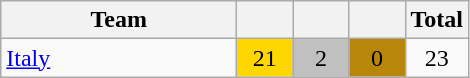<table class="wikitable" style="text-align:center; font-size:100%">
<tr>
<th width=150>Team</th>
<th width=30></th>
<th width=30></th>
<th width=30></th>
<th width=30>Total</th>
</tr>
<tr>
<td align=left> <a href='#'>Italy</a></td>
<td bgcolor=#ffd700>21</td>
<td bgcolor=#c0c0c0>2</td>
<td bgcolor=#b8860b>0</td>
<td>23</td>
</tr>
</table>
